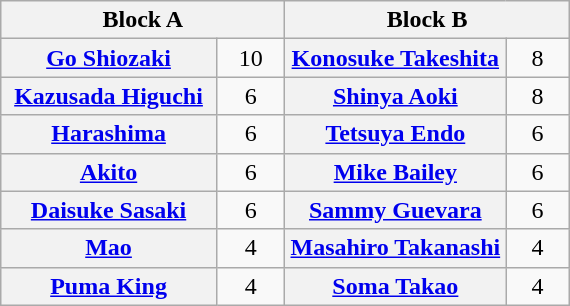<table class="wikitable" style="margin: 1em auto 1em auto;text-align:center">
<tr>
<th colspan="2" style="width:50%">Block A</th>
<th colspan="2" style="width:50%">Block B</th>
</tr>
<tr>
<th><a href='#'>Go Shiozaki</a></th>
<td style="width:35px">10</td>
<th><a href='#'>Konosuke Takeshita</a></th>
<td style="width:35px">8</td>
</tr>
<tr>
<th><a href='#'>Kazusada Higuchi</a></th>
<td>6</td>
<th><a href='#'>Shinya Aoki</a></th>
<td>8</td>
</tr>
<tr>
<th><a href='#'>Harashima</a></th>
<td>6</td>
<th><a href='#'>Tetsuya Endo</a></th>
<td>6</td>
</tr>
<tr>
<th><a href='#'>Akito</a></th>
<td>6</td>
<th><a href='#'>Mike Bailey</a></th>
<td>6</td>
</tr>
<tr>
<th><a href='#'>Daisuke Sasaki</a></th>
<td>6</td>
<th><a href='#'>Sammy Guevara</a></th>
<td>6</td>
</tr>
<tr>
<th><a href='#'>Mao</a></th>
<td>4</td>
<th><a href='#'>Masahiro Takanashi</a></th>
<td>4</td>
</tr>
<tr>
<th><a href='#'>Puma King</a></th>
<td>4</td>
<th><a href='#'>Soma Takao</a></th>
<td>4</td>
</tr>
</table>
